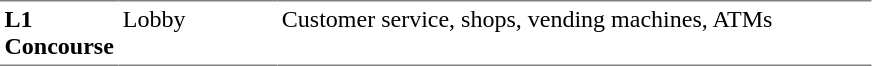<table table border=0 cellspacing=0 cellpadding=3>
<tr>
<td style="border-bottom:solid 1px gray; border-top:solid 1px gray;" valign=top width=50><strong>L1<br>Concourse</strong></td>
<td style="border-bottom:solid 1px gray; border-top:solid 1px gray;" valign=top width=100>Lobby</td>
<td style="border-bottom:solid 1px gray; border-top:solid 1px gray;" valign=top width=390>Customer service, shops, vending machines, ATMs</td>
</tr>
</table>
